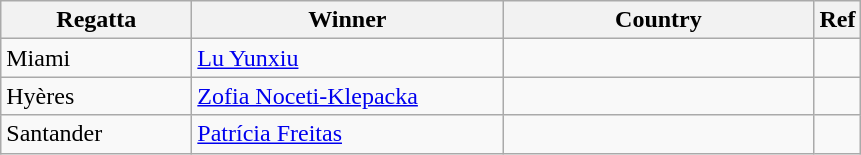<table class="wikitable">
<tr>
<th width=120>Regatta</th>
<th width=200px>Winner</th>
<th width=200px>Country</th>
<th>Ref</th>
</tr>
<tr>
<td>Miami</td>
<td><a href='#'>Lu Yunxiu</a></td>
<td> </td>
<td></td>
</tr>
<tr>
<td>Hyères</td>
<td><a href='#'>Zofia Noceti-Klepacka</a></td>
<td> </td>
<td></td>
</tr>
<tr>
<td>Santander</td>
<td><a href='#'>Patrícia Freitas</a></td>
<td> </td>
<td></td>
</tr>
</table>
